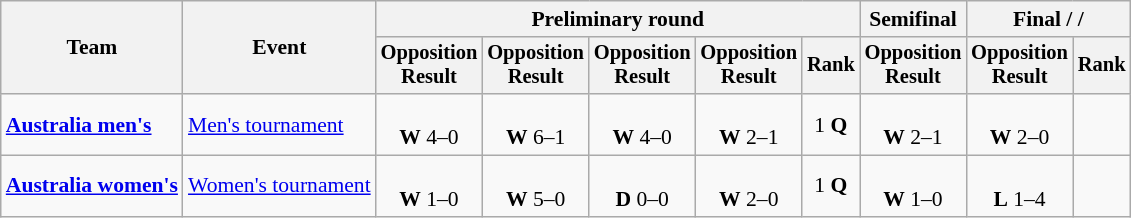<table class=wikitable style=font-size:90%;text-align:center>
<tr>
<th rowspan=2>Team</th>
<th rowspan=2>Event</th>
<th colspan=5>Preliminary round</th>
<th>Semifinal</th>
<th colspan=2>Final /  / </th>
</tr>
<tr style=font-size:95%>
<th>Opposition<br>Result</th>
<th>Opposition<br>Result</th>
<th>Opposition<br>Result</th>
<th>Opposition<br>Result</th>
<th>Rank</th>
<th>Opposition<br>Result</th>
<th>Opposition<br>Result</th>
<th>Rank</th>
</tr>
<tr>
<td align=left><strong><a href='#'>Australia men's</a></strong></td>
<td align=left><a href='#'>Men's tournament</a></td>
<td><br><strong>W</strong> 4–0</td>
<td><br><strong>W</strong> 6–1</td>
<td><br><strong>W</strong> 4–0</td>
<td><br><strong>W</strong> 2–1</td>
<td>1 <strong>Q</strong></td>
<td><br><strong>W</strong> 2–1</td>
<td><br><strong>W</strong> 2–0</td>
<td></td>
</tr>
<tr>
<td align=left><strong><a href='#'>Australia women's</a></strong></td>
<td align=left><a href='#'>Women's tournament</a></td>
<td><br><strong>W</strong> 1–0</td>
<td><br><strong>W</strong> 5–0</td>
<td><br><strong>D</strong> 0–0</td>
<td><br><strong>W</strong> 2–0</td>
<td>1 <strong>Q</strong></td>
<td><br><strong>W</strong> 1–0</td>
<td><br><strong>L</strong> 1–4</td>
<td></td>
</tr>
</table>
